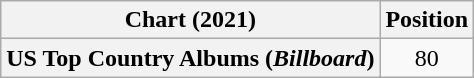<table class="wikitable plainrowheaders" style="text-align:center">
<tr>
<th scope="col">Chart (2021)</th>
<th scope="col">Position</th>
</tr>
<tr>
<th scope="row">US Top Country Albums (<em>Billboard</em>)</th>
<td>80</td>
</tr>
</table>
